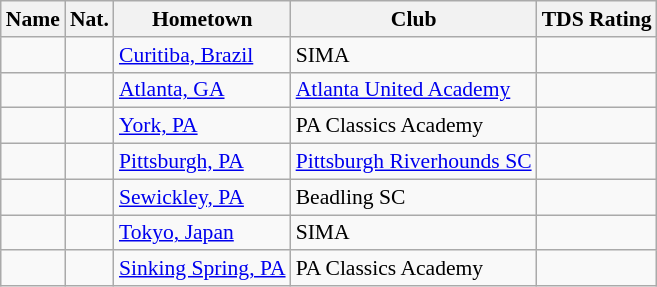<table class="wikitable" style="font-size:90%;" border="1">
<tr>
<th>Name</th>
<th>Nat.</th>
<th>Hometown</th>
<th>Club</th>
<th>TDS Rating</th>
</tr>
<tr>
<td></td>
<td></td>
<td><a href='#'>Curitiba, Brazil</a></td>
<td>SIMA</td>
<td></td>
</tr>
<tr>
<td></td>
<td></td>
<td><a href='#'>Atlanta, GA</a></td>
<td><a href='#'>Atlanta United Academy</a></td>
<td></td>
</tr>
<tr>
<td></td>
<td></td>
<td><a href='#'>York, PA</a></td>
<td>PA Classics Academy</td>
<td></td>
</tr>
<tr>
<td></td>
<td></td>
<td><a href='#'>Pittsburgh, PA</a></td>
<td><a href='#'>Pittsburgh Riverhounds SC</a></td>
<td></td>
</tr>
<tr>
<td></td>
<td></td>
<td><a href='#'>Sewickley, PA</a></td>
<td>Beadling SC</td>
<td></td>
</tr>
<tr>
<td></td>
<td></td>
<td><a href='#'>Tokyo, Japan</a></td>
<td>SIMA</td>
<td></td>
</tr>
<tr>
<td></td>
<td></td>
<td><a href='#'>Sinking Spring, PA</a></td>
<td>PA Classics Academy</td>
<td></td>
</tr>
</table>
